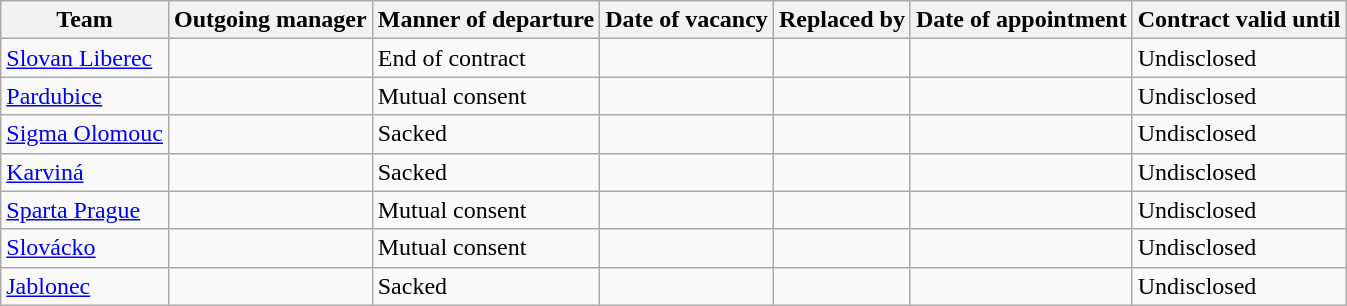<table class="wikitable sortable">
<tr>
<th>Team</th>
<th>Outgoing manager</th>
<th>Manner of departure</th>
<th>Date of vacancy</th>
<th>Replaced by</th>
<th>Date of appointment</th>
<th>Contract valid until</th>
</tr>
<tr>
<td><a href='#'>Slovan Liberec</a></td>
<td> </td>
<td>End of contract</td>
<td></td>
<td> </td>
<td></td>
<td>Undisclosed</td>
</tr>
<tr>
<td><a href='#'>Pardubice</a></td>
<td> </td>
<td>Mutual consent</td>
<td></td>
<td> </td>
<td></td>
<td>Undisclosed</td>
</tr>
<tr>
<td><a href='#'>Sigma Olomouc</a></td>
<td> </td>
<td>Sacked</td>
<td></td>
<td> </td>
<td></td>
<td>Undisclosed</td>
</tr>
<tr>
<td><a href='#'>Karviná</a></td>
<td> </td>
<td>Sacked</td>
<td></td>
<td> </td>
<td></td>
<td>Undisclosed</td>
</tr>
<tr>
<td><a href='#'>Sparta Prague</a></td>
<td> </td>
<td>Mutual consent</td>
<td></td>
<td> </td>
<td></td>
<td>Undisclosed</td>
</tr>
<tr>
<td><a href='#'>Slovácko</a></td>
<td> </td>
<td>Mutual consent</td>
<td></td>
<td> </td>
<td></td>
<td>Undisclosed</td>
</tr>
<tr>
<td><a href='#'>Jablonec</a></td>
<td> </td>
<td>Sacked</td>
<td></td>
<td> </td>
<td></td>
<td>Undisclosed</td>
</tr>
</table>
